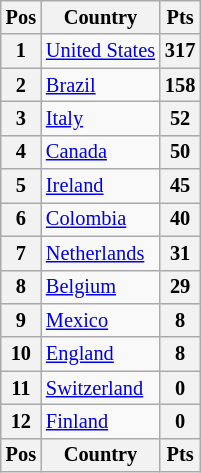<table class="wikitable" style="font-size: 85%;; text-align:center;">
<tr valign="top">
<th valign="middle">Pos</th>
<th valign="middle">Country</th>
<th valign="middle">Pts</th>
</tr>
<tr>
<th>1</th>
<td align="left"> <a href='#'>United States</a></td>
<th>317</th>
</tr>
<tr>
<th>2</th>
<td align="left"> <a href='#'>Brazil</a></td>
<th>158</th>
</tr>
<tr>
<th>3</th>
<td align="left"> <a href='#'>Italy</a></td>
<th>52</th>
</tr>
<tr>
<th>4</th>
<td align="left"> <a href='#'>Canada</a></td>
<th>50</th>
</tr>
<tr>
<th>5</th>
<td align="left"> <a href='#'>Ireland</a></td>
<th>45</th>
</tr>
<tr>
<th>6</th>
<td align="left"> <a href='#'>Colombia</a></td>
<th>40</th>
</tr>
<tr>
<th>7</th>
<td align="left"> <a href='#'>Netherlands</a></td>
<th>31</th>
</tr>
<tr>
<th>8</th>
<td align="left"> <a href='#'>Belgium</a></td>
<th>29</th>
</tr>
<tr>
<th>9</th>
<td align="left"> <a href='#'>Mexico</a></td>
<th>8</th>
</tr>
<tr>
<th>10</th>
<td align="left"> <a href='#'>England</a></td>
<th>8</th>
</tr>
<tr>
<th>11</th>
<td align="left"> <a href='#'>Switzerland</a></td>
<th>0</th>
</tr>
<tr>
<th>12</th>
<td align="left"> <a href='#'>Finland</a></td>
<th>0</th>
</tr>
<tr style="background: #f9f9f9;" valign="top">
<th valign="middle">Pos</th>
<th valign="middle">Country</th>
<th valign="middle">Pts</th>
</tr>
</table>
